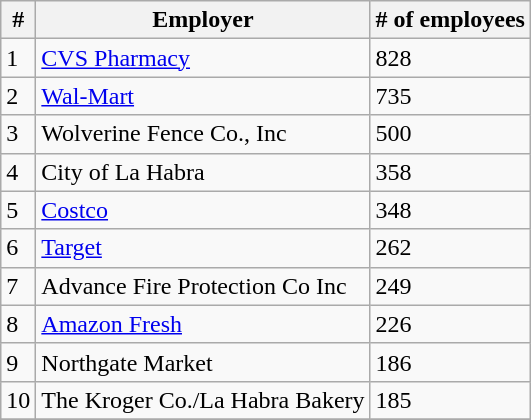<table class="wikitable" border="1">
<tr>
<th>#</th>
<th>Employer</th>
<th># of employees</th>
</tr>
<tr>
<td>1</td>
<td><a href='#'>CVS Pharmacy</a></td>
<td>828</td>
</tr>
<tr>
<td>2</td>
<td><a href='#'>Wal-Mart</a></td>
<td>735</td>
</tr>
<tr>
<td>3</td>
<td>Wolverine Fence Co., Inc</td>
<td>500</td>
</tr>
<tr>
<td>4</td>
<td>City of La Habra</td>
<td>358</td>
</tr>
<tr>
<td>5</td>
<td><a href='#'>Costco</a></td>
<td>348</td>
</tr>
<tr>
<td>6</td>
<td><a href='#'>Target</a></td>
<td>262</td>
</tr>
<tr>
<td>7</td>
<td>Advance Fire Protection Co Inc</td>
<td>249</td>
</tr>
<tr>
<td>8</td>
<td><a href='#'>Amazon Fresh</a></td>
<td>226</td>
</tr>
<tr>
<td>9</td>
<td>Northgate Market</td>
<td>186</td>
</tr>
<tr>
<td>10</td>
<td>The Kroger Co./La Habra Bakery</td>
<td>185</td>
</tr>
<tr>
</tr>
</table>
